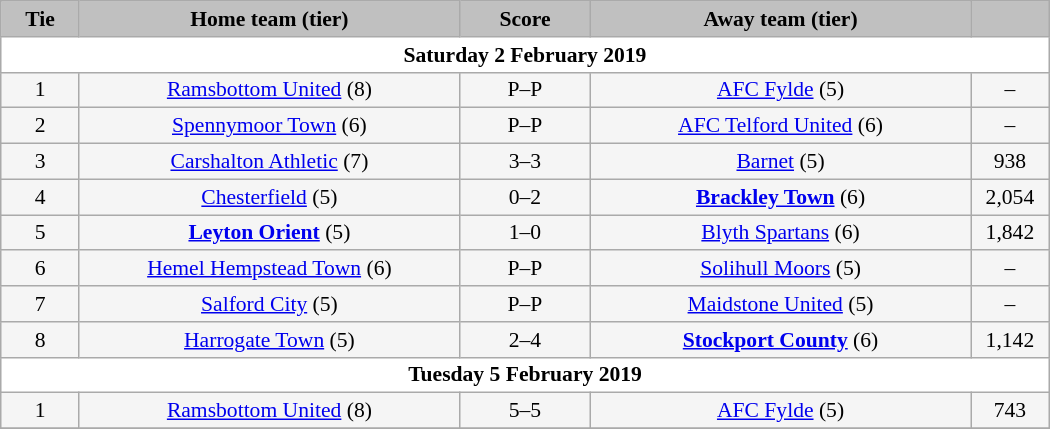<table class="wikitable" style="width: 700px; background:WhiteSmoke; text-align:center; font-size:90%">
<tr>
<td scope="col" style="width:  7.50%; background:silver;"><strong>Tie</strong></td>
<td scope="col" style="width: 36.25%; background:silver;"><strong>Home team (tier)</strong></td>
<td scope="col" style="width: 12.50%; background:silver;"><strong>Score</strong></td>
<td scope="col" style="width: 36.25%; background:silver;"><strong>Away team (tier)</strong></td>
<td scope="col" style="width:  7.50%; background:silver;"><strong></strong></td>
</tr>
<tr>
<td colspan="5" style= background:White><strong>Saturday 2 February 2019</strong></td>
</tr>
<tr>
<td>1</td>
<td><a href='#'>Ramsbottom United</a> (8)</td>
<td>P–P</td>
<td><a href='#'>AFC Fylde</a> (5)</td>
<td>–</td>
</tr>
<tr>
<td>2</td>
<td><a href='#'>Spennymoor Town</a> (6)</td>
<td>P–P</td>
<td><a href='#'>AFC Telford United</a> (6)</td>
<td>–</td>
</tr>
<tr>
<td>3</td>
<td><a href='#'>Carshalton Athletic</a> (7)</td>
<td>3–3</td>
<td><a href='#'>Barnet</a> (5)</td>
<td>938</td>
</tr>
<tr>
<td>4</td>
<td><a href='#'>Chesterfield</a> (5)</td>
<td>0–2</td>
<td><strong><a href='#'>Brackley Town</a></strong> (6)</td>
<td>2,054</td>
</tr>
<tr>
<td>5</td>
<td><strong><a href='#'>Leyton Orient</a></strong> (5)</td>
<td>1–0</td>
<td><a href='#'>Blyth Spartans</a> (6)</td>
<td>1,842</td>
</tr>
<tr>
<td>6</td>
<td><a href='#'>Hemel Hempstead Town</a> (6)</td>
<td>P–P</td>
<td><a href='#'>Solihull Moors</a> (5)</td>
<td>–</td>
</tr>
<tr>
<td>7</td>
<td><a href='#'>Salford City</a> (5)</td>
<td>P–P</td>
<td><a href='#'>Maidstone United</a> (5)</td>
<td>–</td>
</tr>
<tr>
<td>8</td>
<td><a href='#'>Harrogate Town</a> (5)</td>
<td>2–4</td>
<td><strong><a href='#'>Stockport County</a></strong> (6)</td>
<td>1,142</td>
</tr>
<tr>
<td colspan="5" style= background:White><strong>Tuesday 5 February 2019</strong></td>
</tr>
<tr>
<td>1</td>
<td><a href='#'>Ramsbottom United</a> (8)</td>
<td>5–5</td>
<td><a href='#'>AFC Fylde</a> (5)</td>
<td>743</td>
</tr>
<tr>
</tr>
</table>
